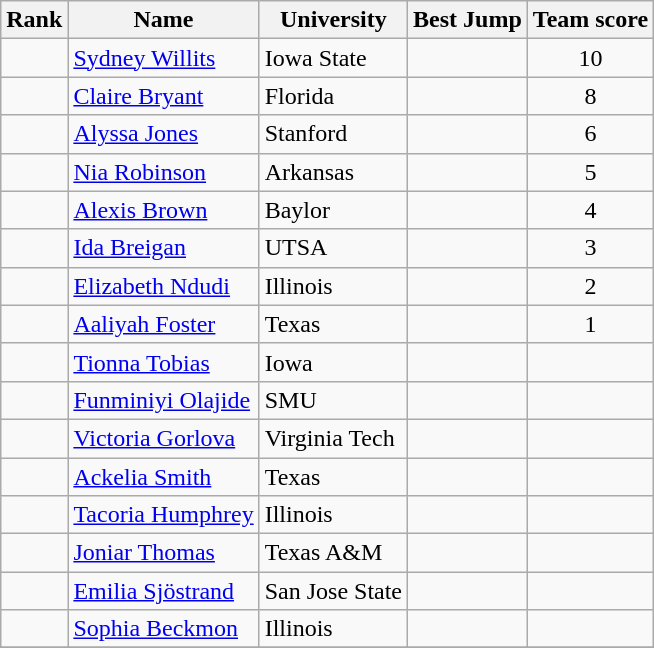<table class="wikitable sortable plainrowheaders" style="text-align:center">
<tr>
<th scope="col">Rank</th>
<th scope="col">Name</th>
<th scope="col">University</th>
<th scope="col">Best Jump</th>
<th scope="col">Team score</th>
</tr>
<tr>
<td></td>
<td align=left> <a href='#'>Sydney Willits</a></td>
<td align=left>Iowa State</td>
<td><strong></strong></td>
<td>10</td>
</tr>
<tr>
<td></td>
<td align=left> <a href='#'>Claire Bryant</a></td>
<td align=left>Florida</td>
<td><strong></strong></td>
<td>8</td>
</tr>
<tr>
<td></td>
<td align=left> <a href='#'>Alyssa Jones</a></td>
<td align=left>Stanford</td>
<td><strong></strong></td>
<td>6</td>
</tr>
<tr>
<td></td>
<td align=left> <a href='#'>Nia Robinson</a></td>
<td align=left>Arkansas</td>
<td><strong></strong></td>
<td>5</td>
</tr>
<tr>
<td></td>
<td align=left> <a href='#'>Alexis Brown</a></td>
<td align=left>Baylor</td>
<td><strong></strong></td>
<td>4</td>
</tr>
<tr>
<td></td>
<td align=left> <a href='#'>Ida Breigan</a></td>
<td align=left>UTSA</td>
<td><strong></strong></td>
<td>3</td>
</tr>
<tr>
<td></td>
<td align=left> <a href='#'>Elizabeth Ndudi</a></td>
<td align=left>Illinois</td>
<td><strong></strong></td>
<td>2</td>
</tr>
<tr>
<td></td>
<td align=left> <a href='#'>Aaliyah Foster</a></td>
<td align=left>Texas</td>
<td><strong></strong></td>
<td>1</td>
</tr>
<tr>
<td></td>
<td align=left> <a href='#'>Tionna Tobias</a></td>
<td align=left>Iowa</td>
<td><strong></strong></td>
<td></td>
</tr>
<tr>
<td></td>
<td align=left> <a href='#'>Funminiyi Olajide</a></td>
<td align=left>SMU</td>
<td><strong></strong></td>
<td></td>
</tr>
<tr>
<td></td>
<td align=left> <a href='#'>Victoria Gorlova</a></td>
<td align=left>Virginia Tech</td>
<td><strong></strong></td>
<td></td>
</tr>
<tr>
<td></td>
<td align=left> <a href='#'>Ackelia Smith</a></td>
<td align=left>Texas</td>
<td><strong></strong></td>
<td></td>
</tr>
<tr>
<td></td>
<td align=left> <a href='#'>Tacoria Humphrey</a></td>
<td align=left>Illinois</td>
<td><strong></strong></td>
<td></td>
</tr>
<tr>
<td></td>
<td align=left> <a href='#'>Joniar Thomas</a></td>
<td align=left>Texas A&M</td>
<td><strong></strong></td>
<td></td>
</tr>
<tr>
<td></td>
<td align=left> <a href='#'>Emilia Sjöstrand</a></td>
<td align=left>San Jose State</td>
<td><strong></strong></td>
<td></td>
</tr>
<tr>
<td></td>
<td align=left> <a href='#'>Sophia Beckmon</a></td>
<td align=left>Illinois</td>
<td><strong></strong></td>
<td></td>
</tr>
<tr>
</tr>
</table>
